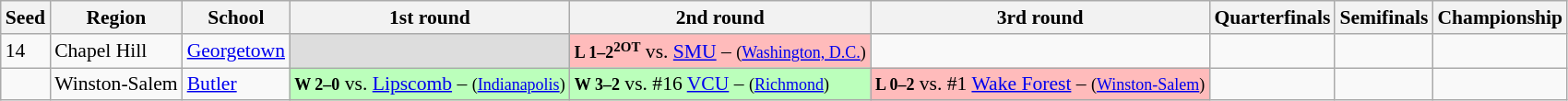<table class="sortable wikitable" style="white-space:nowrap; font-size:90%;">
<tr>
<th>Seed</th>
<th>Region</th>
<th>School</th>
<th>1st round</th>
<th>2nd round</th>
<th>3rd round</th>
<th>Quarterfinals</th>
<th>Semifinals</th>
<th>Championship</th>
</tr>
<tr>
<td>14</td>
<td>Chapel Hill</td>
<td><a href='#'>Georgetown</a></td>
<td bgcolor=#ddd></td>
<td style="background:#FBB;"><small><strong>L 1–2<sup>2OT</sup></strong></small> vs. <a href='#'>SMU</a> – <small>(<a href='#'>Washington, D.C.</a>)</small></td>
<td></td>
<td></td>
<td></td>
<td></td>
</tr>
<tr>
<td></td>
<td>Winston-Salem</td>
<td><a href='#'>Butler</a></td>
<td style="background:#bfb;"><small><strong>W 2–0</strong></small> vs. <a href='#'>Lipscomb</a> – <small>(<a href='#'>Indianapolis</a>)</small></td>
<td style="background:#bfb;"><small><strong>W 3–2</strong></small> vs. #16 <a href='#'>VCU</a> – <small>(<a href='#'>Richmond</a>)</small></td>
<td style="background:#FBB;"><small><strong>L 0–2</strong></small> vs. #1 <a href='#'>Wake Forest</a> – <small>(<a href='#'>Winston-Salem</a>)</small></td>
<td></td>
<td></td>
<td></td>
</tr>
</table>
